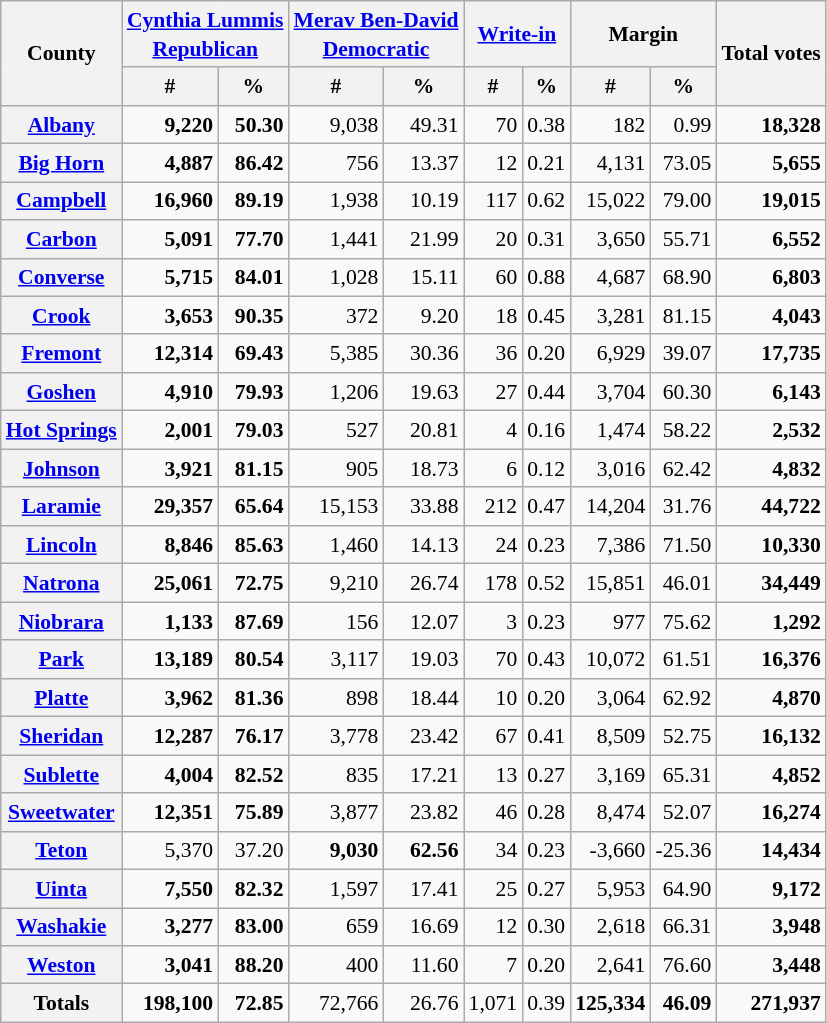<table class="wikitable sortable" style="text-align:right;font-size:90%;line-height:1.3">
<tr>
<th rowspan="2">County</th>
<th colspan="2"><a href='#'>Cynthia Lummis</a><br><a href='#'>Republican</a></th>
<th colspan="2"><a href='#'>Merav Ben-David</a><br><a href='#'>Democratic</a></th>
<th colspan="2"><a href='#'>Write-in</a></th>
<th colspan="2">Margin</th>
<th rowspan="2">Total votes</th>
</tr>
<tr>
<th data-sort-type="number">#</th>
<th data-sort-type="number">%</th>
<th data-sort-type="number">#</th>
<th data-sort-type="number">%</th>
<th data-sort-type="number">#</th>
<th data-sort-type="number">%</th>
<th data-sort-type="number">#</th>
<th data-sort-type="number">%</th>
</tr>
<tr>
<th><a href='#'>Albany</a></th>
<td><strong>9,220</strong></td>
<td><strong>50.30</strong></td>
<td>9,038</td>
<td>49.31</td>
<td>70</td>
<td>0.38</td>
<td>182</td>
<td>0.99</td>
<td><strong>18,328</strong></td>
</tr>
<tr>
<th><a href='#'>Big Horn</a></th>
<td><strong>4,887</strong></td>
<td><strong>86.42</strong></td>
<td>756</td>
<td>13.37</td>
<td>12</td>
<td>0.21</td>
<td>4,131</td>
<td>73.05</td>
<td><strong>5,655</strong></td>
</tr>
<tr>
<th><a href='#'>Campbell</a></th>
<td><strong>16,960</strong></td>
<td><strong>89.19</strong></td>
<td>1,938</td>
<td>10.19</td>
<td>117</td>
<td>0.62</td>
<td>15,022</td>
<td>79.00</td>
<td><strong>19,015</strong></td>
</tr>
<tr>
<th><a href='#'>Carbon</a></th>
<td><strong>5,091</strong></td>
<td><strong>77.70</strong></td>
<td>1,441</td>
<td>21.99</td>
<td>20</td>
<td>0.31</td>
<td>3,650</td>
<td>55.71</td>
<td><strong>6,552</strong></td>
</tr>
<tr>
<th><a href='#'>Converse</a></th>
<td><strong>5,715</strong></td>
<td><strong>84.01</strong></td>
<td>1,028</td>
<td>15.11</td>
<td>60</td>
<td>0.88</td>
<td>4,687</td>
<td>68.90</td>
<td><strong>6,803</strong></td>
</tr>
<tr>
<th><a href='#'>Crook</a></th>
<td><strong>3,653</strong></td>
<td><strong>90.35</strong></td>
<td>372</td>
<td>9.20</td>
<td>18</td>
<td>0.45</td>
<td>3,281</td>
<td>81.15</td>
<td><strong>4,043</strong></td>
</tr>
<tr>
<th><a href='#'>Fremont</a></th>
<td><strong>12,314</strong></td>
<td><strong>69.43</strong></td>
<td>5,385</td>
<td>30.36</td>
<td>36</td>
<td>0.20</td>
<td>6,929</td>
<td>39.07</td>
<td><strong>17,735</strong></td>
</tr>
<tr>
<th><a href='#'>Goshen</a></th>
<td><strong>4,910</strong></td>
<td><strong>79.93</strong></td>
<td>1,206</td>
<td>19.63</td>
<td>27</td>
<td>0.44</td>
<td>3,704</td>
<td>60.30</td>
<td><strong>6,143</strong></td>
</tr>
<tr>
<th><a href='#'>Hot Springs</a></th>
<td><strong>2,001</strong></td>
<td><strong>79.03</strong></td>
<td>527</td>
<td>20.81</td>
<td>4</td>
<td>0.16</td>
<td>1,474</td>
<td>58.22</td>
<td><strong>2,532</strong></td>
</tr>
<tr>
<th><a href='#'>Johnson</a></th>
<td><strong>3,921</strong></td>
<td><strong>81.15</strong></td>
<td>905</td>
<td>18.73</td>
<td>6</td>
<td>0.12</td>
<td>3,016</td>
<td>62.42</td>
<td><strong>4,832</strong></td>
</tr>
<tr>
<th><a href='#'>Laramie</a></th>
<td><strong>29,357</strong></td>
<td><strong>65.64</strong></td>
<td>15,153</td>
<td>33.88</td>
<td>212</td>
<td>0.47</td>
<td>14,204</td>
<td>31.76</td>
<td><strong>44,722</strong></td>
</tr>
<tr>
<th><a href='#'>Lincoln</a></th>
<td><strong>8,846</strong></td>
<td><strong>85.63</strong></td>
<td>1,460</td>
<td>14.13</td>
<td>24</td>
<td>0.23</td>
<td>7,386</td>
<td>71.50</td>
<td><strong>10,330</strong></td>
</tr>
<tr>
<th><a href='#'>Natrona</a></th>
<td><strong>25,061</strong></td>
<td><strong>72.75</strong></td>
<td>9,210</td>
<td>26.74</td>
<td>178</td>
<td>0.52</td>
<td>15,851</td>
<td>46.01</td>
<td><strong>34,449</strong></td>
</tr>
<tr>
<th><a href='#'>Niobrara</a></th>
<td><strong>1,133</strong></td>
<td><strong>87.69</strong></td>
<td>156</td>
<td>12.07</td>
<td>3</td>
<td>0.23</td>
<td>977</td>
<td>75.62</td>
<td><strong>1,292</strong></td>
</tr>
<tr>
<th><a href='#'>Park</a></th>
<td><strong>13,189</strong></td>
<td><strong>80.54</strong></td>
<td>3,117</td>
<td>19.03</td>
<td>70</td>
<td>0.43</td>
<td>10,072</td>
<td>61.51</td>
<td><strong>16,376</strong></td>
</tr>
<tr>
<th><a href='#'>Platte</a></th>
<td><strong>3,962</strong></td>
<td><strong>81.36</strong></td>
<td>898</td>
<td>18.44</td>
<td>10</td>
<td>0.20</td>
<td>3,064</td>
<td>62.92</td>
<td><strong>4,870</strong></td>
</tr>
<tr>
<th><a href='#'>Sheridan</a></th>
<td><strong>12,287</strong></td>
<td><strong>76.17</strong></td>
<td>3,778</td>
<td>23.42</td>
<td>67</td>
<td>0.41</td>
<td>8,509</td>
<td>52.75</td>
<td><strong>16,132</strong></td>
</tr>
<tr>
<th><a href='#'>Sublette</a></th>
<td><strong>4,004</strong></td>
<td><strong>82.52</strong></td>
<td>835</td>
<td>17.21</td>
<td>13</td>
<td>0.27</td>
<td>3,169</td>
<td>65.31</td>
<td><strong>4,852</strong></td>
</tr>
<tr>
<th><a href='#'>Sweetwater</a></th>
<td><strong>12,351</strong></td>
<td><strong>75.89</strong></td>
<td>3,877</td>
<td>23.82</td>
<td>46</td>
<td>0.28</td>
<td>8,474</td>
<td>52.07</td>
<td><strong>16,274</strong></td>
</tr>
<tr>
<th><a href='#'>Teton</a></th>
<td>5,370</td>
<td>37.20</td>
<td><strong>9,030</strong></td>
<td><strong>62.56</strong></td>
<td>34</td>
<td>0.23</td>
<td>-3,660</td>
<td>-25.36</td>
<td><strong>14,434</strong></td>
</tr>
<tr>
<th><a href='#'>Uinta</a></th>
<td><strong>7,550</strong></td>
<td><strong>82.32</strong></td>
<td>1,597</td>
<td>17.41</td>
<td>25</td>
<td>0.27</td>
<td>5,953</td>
<td>64.90</td>
<td><strong>9,172</strong></td>
</tr>
<tr>
<th><a href='#'>Washakie</a></th>
<td><strong>3,277</strong></td>
<td><strong>83.00</strong></td>
<td>659</td>
<td>16.69</td>
<td>12</td>
<td>0.30</td>
<td>2,618</td>
<td>66.31</td>
<td><strong>3,948</strong></td>
</tr>
<tr>
<th><a href='#'>Weston</a></th>
<td><strong>3,041</strong></td>
<td><strong>88.20</strong></td>
<td>400</td>
<td>11.60</td>
<td>7</td>
<td>0.20</td>
<td>2,641</td>
<td>76.60</td>
<td><strong>3,448</strong></td>
</tr>
<tr class="sortbottom">
<th>Totals</th>
<td><strong>198,100</strong></td>
<td><strong>72.85</strong></td>
<td>72,766</td>
<td>26.76</td>
<td>1,071</td>
<td>0.39</td>
<td><strong>125,334</strong></td>
<td><strong>46.09</strong></td>
<td><strong>271,937</strong></td>
</tr>
</table>
